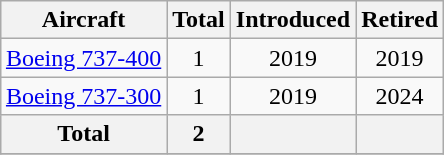<table class="wikitable" style="margin:0.5em auto;text-align:center">
<tr>
<th>Aircraft</th>
<th>Total</th>
<th>Introduced</th>
<th>Retired</th>
</tr>
<tr>
<td><a href='#'>Boeing 737-400</a></td>
<td>1</td>
<td>2019</td>
<td>2019</td>
</tr>
<tr>
<td><a href='#'>Boeing 737-300</a></td>
<td>1</td>
<td>2019</td>
<td>2024</td>
</tr>
<tr>
<th>Total</th>
<th>2</th>
<th></th>
<th></th>
</tr>
<tr>
</tr>
</table>
